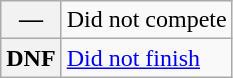<table class="wikitable">
<tr>
<th scope="row">—</th>
<td>Did not compete</td>
</tr>
<tr>
<th scope="row">DNF</th>
<td><a href='#'>Did not finish</a></td>
</tr>
</table>
